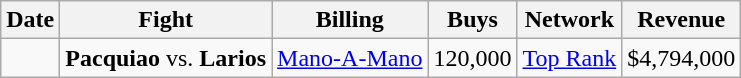<table class="wikitable">
<tr>
<th>Date</th>
<th>Fight</th>
<th>Billing</th>
<th>Buys</th>
<th>Network</th>
<th>Revenue</th>
</tr>
<tr>
<td align=center></td>
<td><strong>Pacquiao</strong> vs. <strong>Larios</strong></td>
<td><a href='#'>Mano-A-Mano</a></td>
<td>120,000</td>
<td><a href='#'>Top Rank</a></td>
<td>$4,794,000</td>
</tr>
</table>
